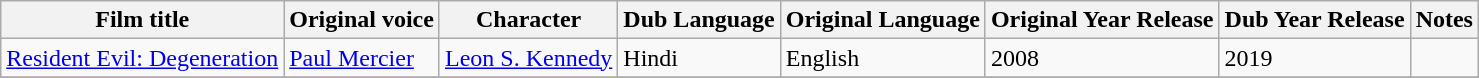<table class="wikitable">
<tr>
<th>Film title</th>
<th>Original voice</th>
<th>Character</th>
<th>Dub Language</th>
<th>Original Language</th>
<th>Original Year Release</th>
<th>Dub Year Release</th>
<th>Notes</th>
</tr>
<tr>
<td><a href='#'>Resident Evil: Degeneration</a></td>
<td><a href='#'>Paul Mercier</a></td>
<td><a href='#'>Leon S. Kennedy</a></td>
<td>Hindi</td>
<td>English</td>
<td>2008</td>
<td>2019</td>
<td></td>
</tr>
<tr>
</tr>
</table>
